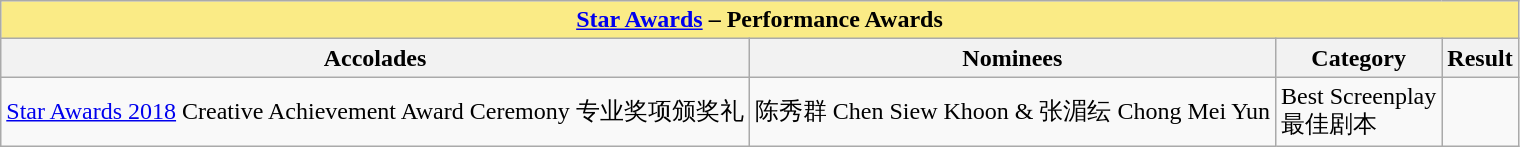<table class="wikitable sortable">
<tr>
<th colspan="4" - style="background:#FAEB86;" align="center"><a href='#'>Star Awards</a> – Performance Awards</th>
</tr>
<tr>
<th>Accolades</th>
<th>Nominees</th>
<th>Category</th>
<th>Result</th>
</tr>
<tr>
<td><a href='#'>Star Awards 2018</a> Creative Achievement Award Ceremony 专业奖项颁奖礼</td>
<td>陈秀群 Chen Siew Khoon & 张湄纭 Chong Mei Yun</td>
<td>Best Screenplay <br> 最佳剧本</td>
<td></td>
</tr>
</table>
